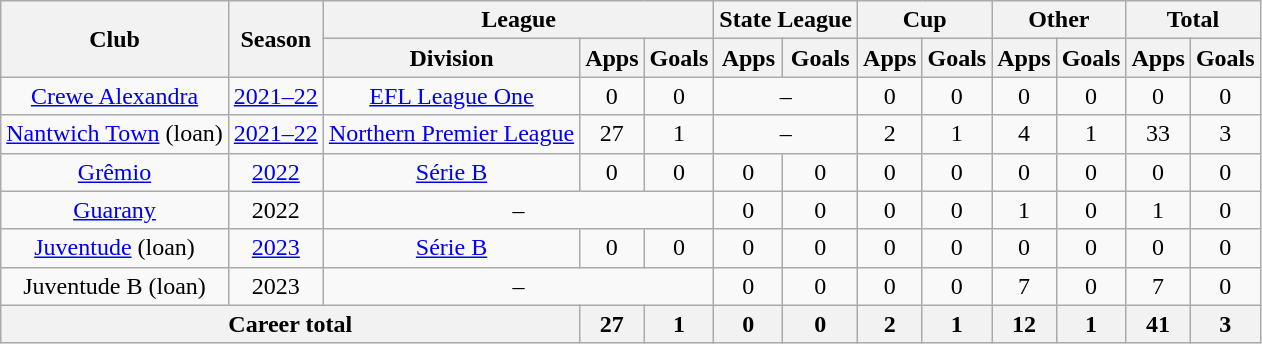<table class=wikitable style=text-align:center>
<tr>
<th rowspan="2">Club</th>
<th rowspan="2">Season</th>
<th colspan="3">League</th>
<th colspan="2">State League</th>
<th colspan="2">Cup</th>
<th colspan="2">Other</th>
<th colspan="2">Total</th>
</tr>
<tr>
<th>Division</th>
<th>Apps</th>
<th>Goals</th>
<th>Apps</th>
<th>Goals</th>
<th>Apps</th>
<th>Goals</th>
<th>Apps</th>
<th>Goals</th>
<th>Apps</th>
<th>Goals</th>
</tr>
<tr>
<td><a href='#'>Crewe Alexandra</a></td>
<td><a href='#'>2021–22</a></td>
<td><a href='#'>EFL League One</a></td>
<td>0</td>
<td>0</td>
<td colspan="2">–</td>
<td>0</td>
<td>0</td>
<td>0</td>
<td>0</td>
<td>0</td>
<td>0</td>
</tr>
<tr>
<td><a href='#'>Nantwich Town</a> (loan)</td>
<td><a href='#'>2021–22</a></td>
<td><a href='#'>Northern Premier League</a></td>
<td>27</td>
<td>1</td>
<td colspan="2">–</td>
<td>2</td>
<td>1</td>
<td>4</td>
<td>1</td>
<td>33</td>
<td>3</td>
</tr>
<tr>
<td><a href='#'>Grêmio</a></td>
<td><a href='#'>2022</a></td>
<td><a href='#'>Série B</a></td>
<td>0</td>
<td>0</td>
<td>0</td>
<td>0</td>
<td>0</td>
<td>0</td>
<td>0</td>
<td>0</td>
<td>0</td>
<td>0</td>
</tr>
<tr>
<td><a href='#'>Guarany</a></td>
<td>2022</td>
<td colspan="3">–</td>
<td>0</td>
<td>0</td>
<td>0</td>
<td>0</td>
<td>1</td>
<td>0</td>
<td>1</td>
<td>0</td>
</tr>
<tr>
<td><a href='#'>Juventude</a> (loan)</td>
<td><a href='#'>2023</a></td>
<td><a href='#'>Série B</a></td>
<td>0</td>
<td>0</td>
<td>0</td>
<td>0</td>
<td>0</td>
<td>0</td>
<td>0</td>
<td>0</td>
<td>0</td>
<td>0</td>
</tr>
<tr>
<td>Juventude B (loan)</td>
<td>2023</td>
<td colspan="3">–</td>
<td>0</td>
<td>0</td>
<td>0</td>
<td>0</td>
<td>7</td>
<td>0</td>
<td>7</td>
<td>0</td>
</tr>
<tr>
<th colspan="3"><strong>Career total</strong></th>
<th>27</th>
<th>1</th>
<th>0</th>
<th>0</th>
<th>2</th>
<th>1</th>
<th>12</th>
<th>1</th>
<th>41</th>
<th>3</th>
</tr>
</table>
